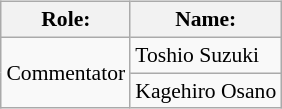<table class=wikitable style="font-size:90%; margin: 0.5em 0 0.5em 1em; float: right; clear: right;">
<tr>
<th>Role:</th>
<th>Name:</th>
</tr>
<tr>
<td rowspan=2>Commentator</td>
<td>Toshio Suzuki</td>
</tr>
<tr>
<td>Kagehiro Osano</td>
</tr>
</table>
